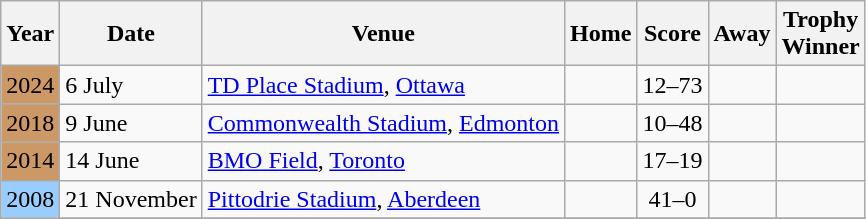<table class=wikitable>
<tr>
<th>Year</th>
<th>Date</th>
<th>Venue</th>
<th>Home</th>
<th>Score</th>
<th>Away</th>
<th>Trophy<br>Winner</th>
</tr>
<tr>
<td bgcolor=#cc9966>2024</td>
<td>6 July</td>
<td><a href='#'>TD Place Stadium</a>, <a href='#'>Ottawa</a></td>
<td align=right></td>
<td align=center>12–73</td>
<td></td>
<td></td>
</tr>
<tr>
<td bgcolor=#cc9966>2018</td>
<td>9 June</td>
<td><a href='#'>Commonwealth Stadium</a>, <a href='#'>Edmonton</a></td>
<td align=right></td>
<td align=center>10–48</td>
<td></td>
<td></td>
</tr>
<tr>
<td bgcolor=#cc9966>2014</td>
<td>14 June</td>
<td><a href='#'>BMO Field</a>, <a href='#'>Toronto</a></td>
<td align=right></td>
<td align=center>17–19</td>
<td></td>
<td></td>
</tr>
<tr>
<td bgcolor=#9acdff>2008</td>
<td>21 November</td>
<td><a href='#'>Pittodrie Stadium</a>, <a href='#'>Aberdeen</a></td>
<td align=right></td>
<td align=center>41–0</td>
<td></td>
<td></td>
</tr>
<tr>
</tr>
</table>
